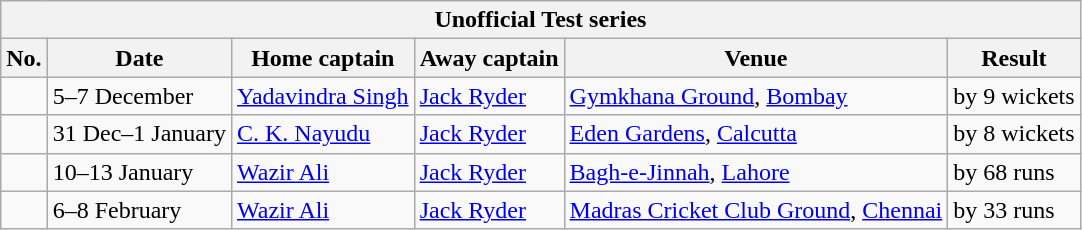<table class="wikitable">
<tr>
<th colspan="9">Unofficial Test series</th>
</tr>
<tr>
<th>No.</th>
<th>Date</th>
<th>Home captain</th>
<th>Away captain</th>
<th>Venue</th>
<th>Result</th>
</tr>
<tr>
<td></td>
<td>5–7 December</td>
<td><a href='#'>Yadavindra Singh</a></td>
<td><a href='#'>Jack Ryder</a></td>
<td><a href='#'>Gymkhana Ground</a>, <a href='#'>Bombay</a></td>
<td> by 9 wickets</td>
</tr>
<tr>
<td></td>
<td>31 Dec–1 January</td>
<td><a href='#'>C. K. Nayudu</a></td>
<td><a href='#'>Jack Ryder</a></td>
<td><a href='#'>Eden Gardens</a>, <a href='#'>Calcutta</a></td>
<td> by 8 wickets</td>
</tr>
<tr>
<td></td>
<td>10–13 January</td>
<td><a href='#'>Wazir Ali</a></td>
<td><a href='#'>Jack Ryder</a></td>
<td><a href='#'>Bagh-e-Jinnah</a>, <a href='#'>Lahore</a></td>
<td> by 68 runs</td>
</tr>
<tr>
<td></td>
<td>6–8 February</td>
<td><a href='#'>Wazir Ali</a></td>
<td><a href='#'>Jack Ryder</a></td>
<td><a href='#'>Madras Cricket Club Ground</a>, <a href='#'>Chennai</a></td>
<td> by 33 runs</td>
</tr>
</table>
